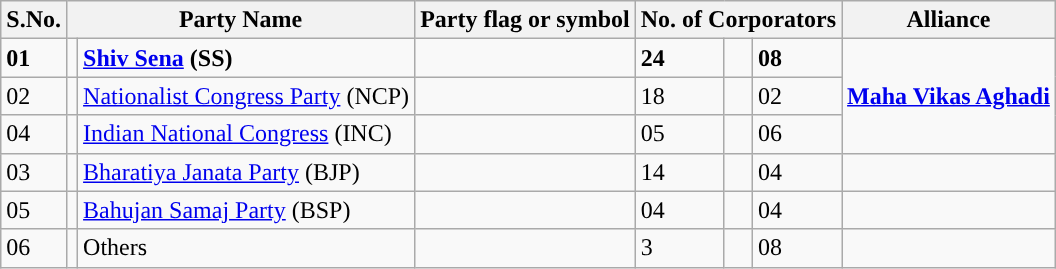<table class="sortable wikitable">
<tr>
<th>S.No.</th>
<th colspan="2">Party Name</th>
<th>Party flag or symbol</th>
<th colspan="3">No. of Corporators</th>
<th>Alliance</th>
</tr>
<tr>
<td><strong>01</strong></td>
<td style="background-color: "></td>
<td><strong><a href='#'>Shiv Sena</a> (SS)</strong></td>
<td></td>
<td><strong>24</strong></td>
<td></td>
<td><strong> 08</strong></td>
<td rowspan="3"><strong><a href='#'>Maha Vikas Aghadi</a></strong></td>
</tr>
<tr>
<td>02</td>
<td style="background-color: "></td>
<td><a href='#'>Nationalist Congress Party</a> (NCP)</td>
<td></td>
<td>18</td>
<td></td>
<td> 02</td>
</tr>
<tr>
<td>04</td>
<td style="background-color: "></td>
<td><a href='#'>Indian National Congress</a> (INC)</td>
<td></td>
<td>05</td>
<td></td>
<td> 06</td>
</tr>
<tr>
<td>03</td>
<td style="background-color: "></td>
<td><a href='#'>Bharatiya Janata Party</a> (BJP)</td>
<td></td>
<td>14</td>
<td></td>
<td> 04</td>
<td></td>
</tr>
<tr>
<td>05</td>
<td style="background-color: "></td>
<td><a href='#'>Bahujan Samaj Party</a> (BSP)</td>
<td></td>
<td>04</td>
<td></td>
<td> 04</td>
<td></td>
</tr>
<tr>
<td>06</td>
<td style="background-color: "></td>
<td>Others</td>
<td></td>
<td>3</td>
<td></td>
<td> 08</td>
<td></td>
</tr>
</table>
